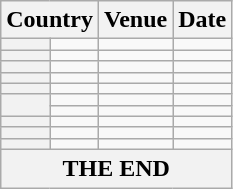<table class="wikitable mw-collapsible mw-collapsed">
<tr>
<th colspan="2">Country</th>
<th>Venue</th>
<th>Date</th>
</tr>
<tr>
<th></th>
<td></td>
<td></td>
<td></td>
</tr>
<tr>
<th></th>
<td></td>
<td></td>
<td></td>
</tr>
<tr>
<th></th>
<td></td>
<td></td>
<td></td>
</tr>
<tr>
<th></th>
<td></td>
<td></td>
<td></td>
</tr>
<tr>
<th></th>
<td></td>
<td></td>
<td></td>
</tr>
<tr>
<th rowspan="2"></th>
<td></td>
<td></td>
<td></td>
</tr>
<tr>
<td></td>
<td></td>
<td></td>
</tr>
<tr>
<th></th>
<td></td>
<td></td>
<td></td>
</tr>
<tr>
<th></th>
<td></td>
<td></td>
<td></td>
</tr>
<tr>
<th></th>
<td></td>
<td></td>
<td></td>
</tr>
<tr>
<th colspan="4">THE END</th>
</tr>
</table>
